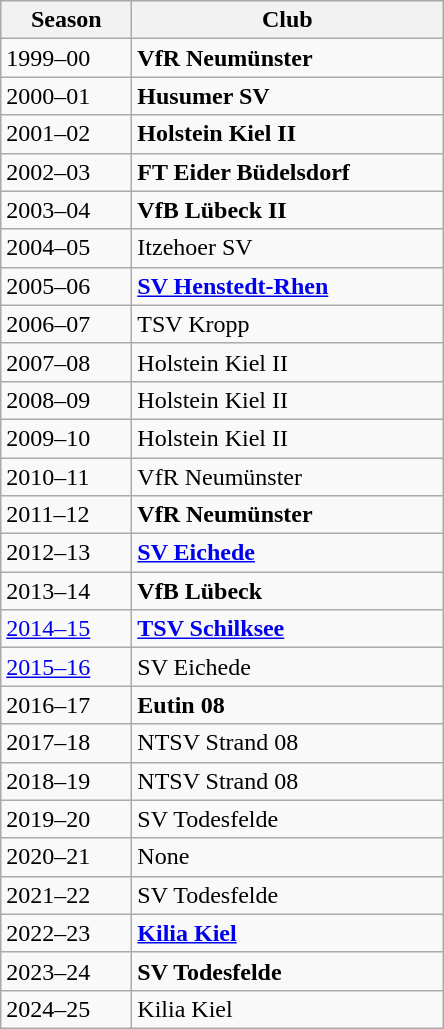<table class="wikitable">
<tr align="center" bgcolor="#dfdfdf">
<th width="80">Season</th>
<th width="200">Club</th>
</tr>
<tr>
<td>1999–00</td>
<td><strong>VfR Neumünster</strong></td>
</tr>
<tr>
<td>2000–01</td>
<td><strong>Husumer SV</strong></td>
</tr>
<tr>
<td>2001–02</td>
<td><strong>Holstein Kiel II</strong></td>
</tr>
<tr>
<td>2002–03</td>
<td><strong>FT Eider Büdelsdorf</strong></td>
</tr>
<tr>
<td>2003–04</td>
<td><strong>VfB Lübeck II</strong></td>
</tr>
<tr>
<td>2004–05</td>
<td>Itzehoer SV</td>
</tr>
<tr>
<td>2005–06</td>
<td><strong><a href='#'>SV Henstedt-Rhen</a></strong></td>
</tr>
<tr>
<td>2006–07</td>
<td>TSV Kropp</td>
</tr>
<tr>
<td>2007–08</td>
<td>Holstein Kiel II</td>
</tr>
<tr>
<td>2008–09</td>
<td>Holstein Kiel II</td>
</tr>
<tr>
<td>2009–10</td>
<td>Holstein Kiel II</td>
</tr>
<tr>
<td>2010–11</td>
<td>VfR Neumünster</td>
</tr>
<tr>
<td>2011–12</td>
<td><strong>VfR Neumünster</strong></td>
</tr>
<tr>
<td>2012–13</td>
<td><strong><a href='#'>SV Eichede</a></strong></td>
</tr>
<tr>
<td>2013–14</td>
<td><strong>VfB Lübeck</strong></td>
</tr>
<tr>
<td><a href='#'>2014–15</a></td>
<td><strong><a href='#'>TSV Schilksee</a></strong></td>
</tr>
<tr>
<td><a href='#'>2015–16</a></td>
<td>SV Eichede</td>
</tr>
<tr>
<td>2016–17</td>
<td><strong>Eutin 08</strong></td>
</tr>
<tr>
<td>2017–18</td>
<td>NTSV Strand 08</td>
</tr>
<tr>
<td>2018–19</td>
<td>NTSV Strand 08</td>
</tr>
<tr>
<td>2019–20</td>
<td>SV Todesfelde</td>
</tr>
<tr>
<td>2020–21</td>
<td>None</td>
</tr>
<tr>
<td>2021–22</td>
<td>SV Todesfelde</td>
</tr>
<tr>
<td>2022–23</td>
<td><strong><a href='#'>Kilia Kiel</a></strong></td>
</tr>
<tr>
<td>2023–24</td>
<td><strong>SV Todesfelde</strong></td>
</tr>
<tr>
<td>2024–25</td>
<td>Kilia Kiel</td>
</tr>
</table>
